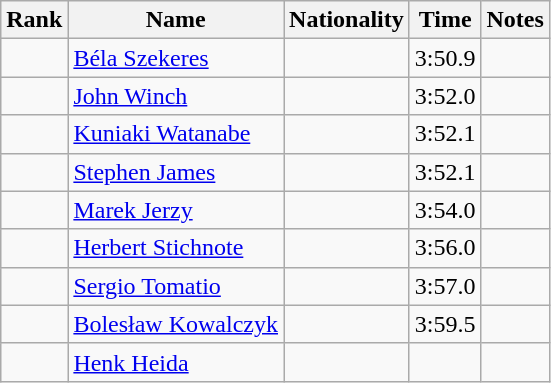<table class="wikitable sortable" style="text-align:center">
<tr>
<th>Rank</th>
<th>Name</th>
<th>Nationality</th>
<th>Time</th>
<th>Notes</th>
</tr>
<tr>
<td></td>
<td align=left><a href='#'>Béla Szekeres</a></td>
<td align=left></td>
<td>3:50.9</td>
<td></td>
</tr>
<tr>
<td></td>
<td align=left><a href='#'>John Winch</a></td>
<td align=left></td>
<td>3:52.0</td>
<td></td>
</tr>
<tr>
<td></td>
<td align=left><a href='#'>Kuniaki Watanabe</a></td>
<td align=left></td>
<td>3:52.1</td>
<td></td>
</tr>
<tr>
<td></td>
<td align=left><a href='#'>Stephen James</a></td>
<td align=left></td>
<td>3:52.1</td>
<td></td>
</tr>
<tr>
<td></td>
<td align=left><a href='#'>Marek Jerzy</a></td>
<td align=left></td>
<td>3:54.0</td>
<td></td>
</tr>
<tr>
<td></td>
<td align=left><a href='#'>Herbert Stichnote</a></td>
<td align=left></td>
<td>3:56.0</td>
<td></td>
</tr>
<tr>
<td></td>
<td align=left><a href='#'>Sergio Tomatio</a></td>
<td align=left></td>
<td>3:57.0</td>
<td></td>
</tr>
<tr>
<td></td>
<td align=left><a href='#'>Bolesław Kowalczyk</a></td>
<td align=left></td>
<td>3:59.5</td>
<td></td>
</tr>
<tr>
<td></td>
<td align=left><a href='#'>Henk Heida</a></td>
<td align=left></td>
<td></td>
<td></td>
</tr>
</table>
